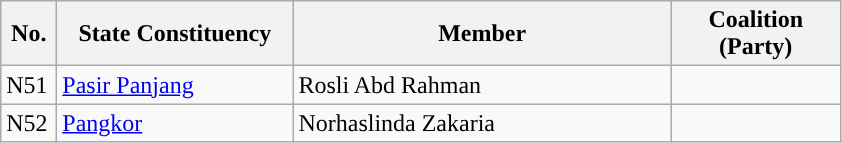<table class="wikitable">
<tr>
<th width="30">No.</th>
<th width="150">State Constituency</th>
<th width="245">Member</th>
<th width="105">Coalition (Party)</th>
</tr>
<tr>
<td>N51</td>
<td><a href='#'>Pasir Panjang</a></td>
<td>Rosli Abd Rahman</td>
<td></td>
</tr>
<tr>
<td>N52</td>
<td><a href='#'>Pangkor</a></td>
<td>Norhaslinda Zakaria</td>
<td></td>
</tr>
</table>
